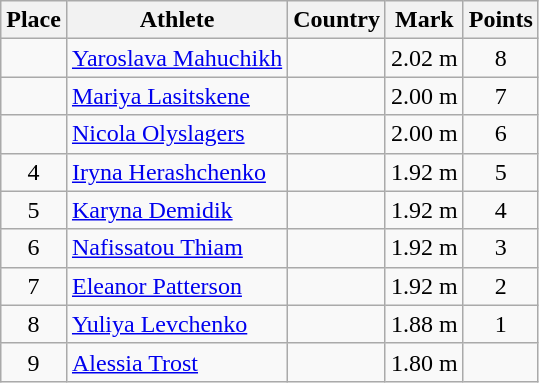<table class="wikitable">
<tr>
<th>Place</th>
<th>Athlete</th>
<th>Country</th>
<th>Mark</th>
<th>Points</th>
</tr>
<tr>
<td align=center></td>
<td><a href='#'>Yaroslava Mahuchikh</a></td>
<td></td>
<td>2.02 m</td>
<td align=center>8</td>
</tr>
<tr>
<td align=center></td>
<td><a href='#'>Mariya Lasitskene</a></td>
<td></td>
<td>2.00 m</td>
<td align=center>7</td>
</tr>
<tr>
<td align=center></td>
<td><a href='#'>Nicola Olyslagers</a></td>
<td></td>
<td>2.00 m</td>
<td align=center>6</td>
</tr>
<tr>
<td align=center>4</td>
<td><a href='#'>Iryna Herashchenko</a></td>
<td></td>
<td>1.92 m</td>
<td align=center>5</td>
</tr>
<tr>
<td align=center>5</td>
<td><a href='#'>Karyna Demidik</a></td>
<td></td>
<td>1.92 m</td>
<td align=center>4</td>
</tr>
<tr>
<td align=center>6</td>
<td><a href='#'>Nafissatou Thiam</a></td>
<td></td>
<td>1.92 m</td>
<td align=center>3</td>
</tr>
<tr>
<td align=center>7</td>
<td><a href='#'>Eleanor Patterson</a></td>
<td></td>
<td>1.92 m</td>
<td align=center>2</td>
</tr>
<tr>
<td align=center>8</td>
<td><a href='#'>Yuliya Levchenko</a></td>
<td></td>
<td>1.88 m</td>
<td align=center>1</td>
</tr>
<tr>
<td align=center>9</td>
<td><a href='#'>Alessia Trost</a></td>
<td></td>
<td>1.80 m</td>
<td align=center></td>
</tr>
</table>
